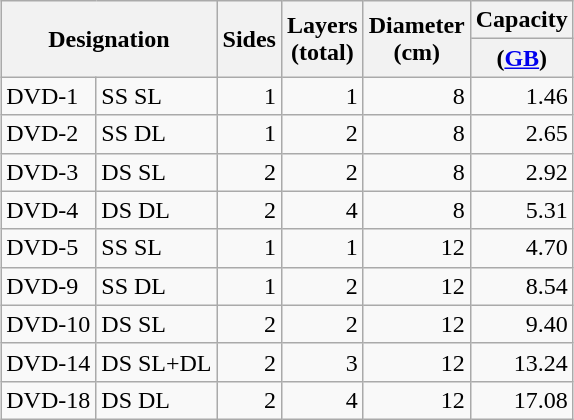<table class="wikitable" style="margin:auto">
<tr>
<th colspan="2" rowspan="2">Designation</th>
<th rowspan="2">Sides</th>
<th rowspan="2">Layers<br>(total)</th>
<th rowspan="2">Diameter<br>(cm)</th>
<th colspan="2">Capacity </th>
</tr>
<tr>
<th>(<a href='#'>GB</a>)</th>
</tr>
<tr>
<td>DVD-1</td>
<td title="single-sided, single-layer">SS SL</td>
<td style="text-align:right;">1</td>
<td style="text-align:right;">1</td>
<td style="text-align:right;">8</td>
<td style="text-align:right;">1.46</td>
</tr>
<tr>
<td>DVD-2</td>
<td title="single-sided, double-layer or double-sided, single layer">SS DL</td>
<td style="text-align:right;">1</td>
<td style="text-align:right;">2</td>
<td style="text-align:right;">8</td>
<td style="text-align:right;">2.65</td>
</tr>
<tr>
<td>DVD-3</td>
<td title="double-sided, single-layer">DS SL</td>
<td style="text-align:right;">2</td>
<td style="text-align:right;">2</td>
<td style="text-align:right;">8</td>
<td style="text-align:right;">2.92</td>
</tr>
<tr>
<td>DVD-4</td>
<td title="double-sided, double-layer">DS DL</td>
<td style="text-align:right;">2</td>
<td style="text-align:right;">4</td>
<td style="text-align:right;">8</td>
<td style="text-align:right;">5.31</td>
</tr>
<tr>
<td>DVD-5</td>
<td title="single-sided, single-layer">SS SL</td>
<td style="text-align:right;">1</td>
<td style="text-align:right;">1</td>
<td style="text-align:right;">12</td>
<td style="text-align:right;">4.70</td>
</tr>
<tr>
<td>DVD-9</td>
<td title="single-sided, double-layer">SS DL</td>
<td style="text-align:right;">1</td>
<td style="text-align:right;">2</td>
<td style="text-align:right;">12</td>
<td style="text-align:right;">8.54</td>
</tr>
<tr>
<td>DVD-10</td>
<td title="double-sided, single-layer">DS SL</td>
<td style="text-align:right;">2</td>
<td style="text-align:right;">2</td>
<td style="text-align:right;">12</td>
<td style="text-align:right;">9.40</td>
</tr>
<tr>
<td>DVD-14</td>
<td title="double-sided, double- and single-layer">DS SL+DL</td>
<td style="text-align:right;">2</td>
<td style="text-align:right;">3</td>
<td style="text-align:right;">12</td>
<td style="text-align:right;">13.24</td>
</tr>
<tr>
<td>DVD-18</td>
<td title="double-sided, double-layer">DS DL</td>
<td style="text-align:right;">2</td>
<td style="text-align:right;">4</td>
<td style="text-align:right;">12</td>
<td style="text-align:right;">17.08</td>
</tr>
</table>
